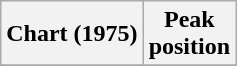<table class="wikitable sortable plainrowheaders">
<tr>
<th>Chart (1975)</th>
<th>Peak<br>position</th>
</tr>
<tr>
</tr>
</table>
